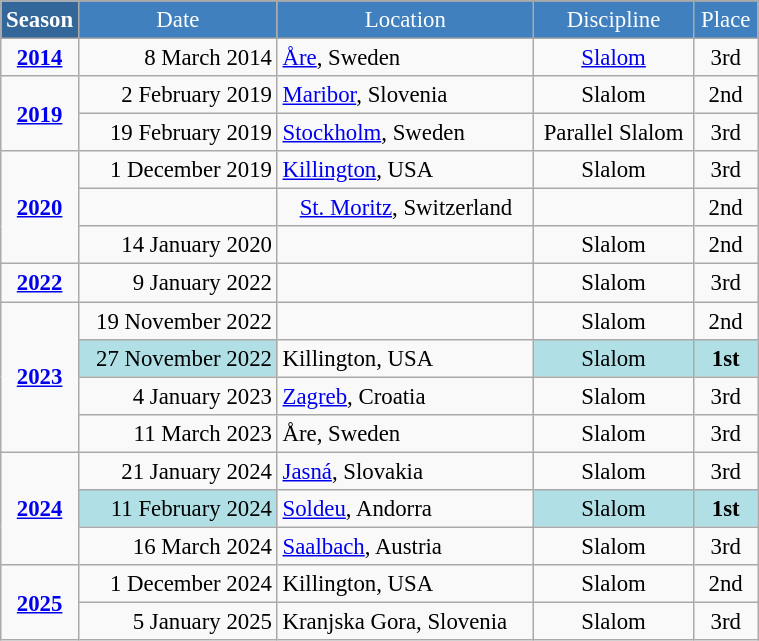<table class="wikitable" style="font-size:95%; text-align:center; border:grey solid 1px; border-collapse:collapse;" width="40%">
<tr style="background-color:#369; color:white;">
<td rowspan="2" colspan="1" width="5%"><strong>Season</strong></td>
</tr>
<tr style="background-color:#4180be; color:white;">
<td>Date</td>
<td>Location</td>
<td>Discipline</td>
<td>Place</td>
</tr>
<tr>
<td><strong><a href='#'>2014</a></strong></td>
<td align=right>8 March 2014</td>
<td align=left> <a href='#'>Åre</a>, Sweden</td>
<td><a href='#'>Slalom</a></td>
<td>3rd</td>
</tr>
<tr>
<td rowspan=2><strong><a href='#'>2019</a></strong></td>
<td align=right>2 February 2019</td>
<td align=left> <a href='#'>Maribor</a>, Slovenia</td>
<td>Slalom</td>
<td>2nd</td>
</tr>
<tr>
<td align=right>19 February 2019</td>
<td align=left> <a href='#'>Stockholm</a>, Sweden</td>
<td>Parallel Slalom</td>
<td>3rd</td>
</tr>
<tr>
<td rowspan=3><strong><a href='#'>2020</a></strong> <br></td>
<td align=right>1 December 2019</td>
<td align=left> <a href='#'>Killington</a>, USA</td>
<td>Slalom</td>
<td>3rd</td>
</tr>
<tr>
<td align=right></td>
<td align=left>   <a href='#'>St. Moritz</a>, Switzerland</td>
<td></td>
<td>2nd</td>
</tr>
<tr>
<td align=right>14 January 2020</td>
<td align=left></td>
<td>Slalom</td>
<td>2nd</td>
</tr>
<tr>
<td rowspan=1><strong><a href='#'>2022</a></strong> <br></td>
<td align=right>9 January 2022</td>
<td align=left></td>
<td>Slalom</td>
<td>3rd</td>
</tr>
<tr>
<td rowspan=4><strong><a href='#'>2023</a></strong> <br></td>
<td align=right>19 November 2022</td>
<td align=left></td>
<td>Slalom</td>
<td>2nd</td>
</tr>
<tr>
<td bgcolor="#BOEOE6" align=right>27 November 2022</td>
<td align=left> Killington, USA</td>
<td bgcolor="#BOEOE6">Slalom</td>
<td bgcolor="#BOEOE6"><strong>1st</strong></td>
</tr>
<tr>
<td align=right>4 January 2023</td>
<td align=left> <a href='#'>Zagreb</a>, Croatia</td>
<td>Slalom</td>
<td>3rd</td>
</tr>
<tr>
<td align=right>11 March 2023</td>
<td align=left> Åre, Sweden</td>
<td>Slalom</td>
<td>3rd</td>
</tr>
<tr>
<td rowspan=3><strong><a href='#'>2024</a></strong></td>
<td align=right>21 January 2024</td>
<td align=left> <a href='#'>Jasná</a>, Slovakia</td>
<td>Slalom</td>
<td>3rd</td>
</tr>
<tr>
<td bgcolor="#BOEOE6" align=right>11 February 2024</td>
<td align=left> <a href='#'>Soldeu</a>, Andorra</td>
<td bgcolor="#BOEOE6">Slalom</td>
<td bgcolor="#BOEOE6"><strong>1st</strong></td>
</tr>
<tr>
<td align=right>16 March 2024</td>
<td align=left> <a href='#'>Saalbach</a>, Austria</td>
<td>Slalom</td>
<td>3rd</td>
</tr>
<tr>
<td rowspan=2><strong><a href='#'>2025</a></strong></td>
<td align=right>1 December 2024</td>
<td align=left> Killington, USA</td>
<td>Slalom</td>
<td>2nd</td>
</tr>
<tr>
<td align=right>5 January 2025</td>
<td align=left> Kranjska Gora, Slovenia</td>
<td>Slalom</td>
<td>3rd</td>
</tr>
</table>
